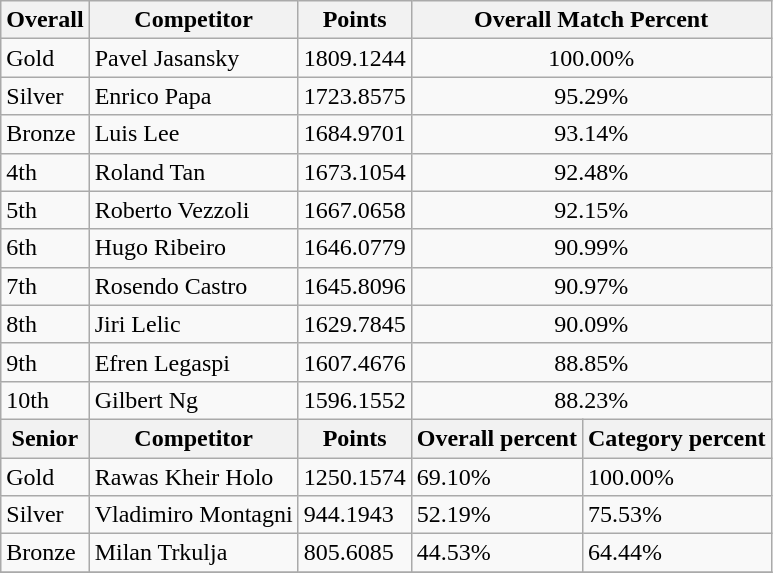<table class="wikitable sortable" style="text-align: left;">
<tr>
<th>Overall</th>
<th>Competitor</th>
<th>Points</th>
<th colspan="2">Overall Match Percent</th>
</tr>
<tr>
<td> Gold</td>
<td> Pavel Jasansky</td>
<td>1809.1244</td>
<td colspan="2" style="text-align: center;">100.00%</td>
</tr>
<tr>
<td> Silver</td>
<td> Enrico Papa</td>
<td>1723.8575</td>
<td colspan="2" style="text-align: center;">95.29%</td>
</tr>
<tr>
<td> Bronze</td>
<td> Luis Lee</td>
<td>1684.9701</td>
<td colspan="2" style="text-align: center;">93.14%</td>
</tr>
<tr>
<td>4th</td>
<td> Roland Tan</td>
<td>1673.1054</td>
<td colspan="2" style="text-align: center;">92.48%</td>
</tr>
<tr>
<td>5th</td>
<td> Roberto Vezzoli</td>
<td>1667.0658</td>
<td colspan="2" style="text-align: center;">92.15%</td>
</tr>
<tr>
<td>6th</td>
<td> Hugo Ribeiro</td>
<td>1646.0779</td>
<td colspan="2" style="text-align: center;">90.99%</td>
</tr>
<tr>
<td>7th</td>
<td> Rosendo Castro</td>
<td>1645.8096</td>
<td colspan="2" style="text-align: center;">90.97%</td>
</tr>
<tr>
<td>8th</td>
<td> Jiri Lelic</td>
<td>1629.7845</td>
<td colspan="2" style="text-align: center;">90.09%</td>
</tr>
<tr>
<td>9th</td>
<td> Efren Legaspi</td>
<td>1607.4676</td>
<td colspan="2" style="text-align: center;">88.85%</td>
</tr>
<tr>
<td>10th</td>
<td> Gilbert Ng</td>
<td>1596.1552</td>
<td colspan="2" style="text-align: center;">88.23%</td>
</tr>
<tr>
<th>Senior</th>
<th>Competitor</th>
<th>Points</th>
<th>Overall percent</th>
<th>Category percent</th>
</tr>
<tr>
<td> Gold</td>
<td> Rawas Kheir Holo</td>
<td>1250.1574</td>
<td>69.10%</td>
<td>100.00%</td>
</tr>
<tr>
<td> Silver</td>
<td> Vladimiro Montagni</td>
<td>944.1943</td>
<td>52.19%</td>
<td>75.53%</td>
</tr>
<tr>
<td> Bronze</td>
<td> Milan Trkulja</td>
<td>805.6085</td>
<td>44.53%</td>
<td>64.44%</td>
</tr>
<tr>
</tr>
</table>
